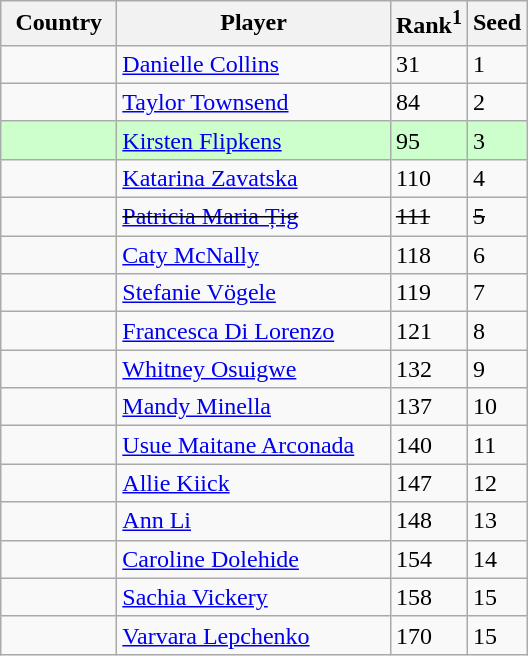<table class="sortable wikitable">
<tr>
<th width="70">Country</th>
<th width="175">Player</th>
<th>Rank<sup>1</sup></th>
<th>Seed</th>
</tr>
<tr>
<td></td>
<td><a href='#'>Danielle Collins</a></td>
<td>31</td>
<td>1</td>
</tr>
<tr>
<td></td>
<td><a href='#'>Taylor Townsend</a></td>
<td>84</td>
<td>2</td>
</tr>
<tr style="background:#cfc;">
<td></td>
<td><a href='#'>Kirsten Flipkens</a></td>
<td>95</td>
<td>3</td>
</tr>
<tr>
<td></td>
<td><a href='#'>Katarina Zavatska</a></td>
<td>110</td>
<td>4</td>
</tr>
<tr>
<td><s></s></td>
<td><s><a href='#'>Patricia Maria Țig</a></s></td>
<td><s>111</s></td>
<td><s>5</s></td>
</tr>
<tr>
<td></td>
<td><a href='#'>Caty McNally</a></td>
<td>118</td>
<td>6</td>
</tr>
<tr>
<td></td>
<td><a href='#'>Stefanie Vögele</a></td>
<td>119</td>
<td>7</td>
</tr>
<tr>
<td></td>
<td><a href='#'>Francesca Di Lorenzo</a></td>
<td>121</td>
<td>8</td>
</tr>
<tr>
<td></td>
<td><a href='#'>Whitney Osuigwe</a></td>
<td>132</td>
<td>9</td>
</tr>
<tr>
<td></td>
<td><a href='#'>Mandy Minella</a></td>
<td>137</td>
<td>10</td>
</tr>
<tr>
<td></td>
<td><a href='#'>Usue Maitane Arconada</a></td>
<td>140</td>
<td>11</td>
</tr>
<tr>
<td></td>
<td><a href='#'>Allie Kiick</a></td>
<td>147</td>
<td>12</td>
</tr>
<tr>
<td></td>
<td><a href='#'>Ann Li</a></td>
<td>148</td>
<td>13</td>
</tr>
<tr>
<td></td>
<td><a href='#'>Caroline Dolehide</a></td>
<td>154</td>
<td>14</td>
</tr>
<tr>
<td></td>
<td><a href='#'>Sachia Vickery</a></td>
<td>158</td>
<td>15</td>
</tr>
<tr>
<td></td>
<td><a href='#'>Varvara Lepchenko</a></td>
<td>170</td>
<td>15</td>
</tr>
</table>
